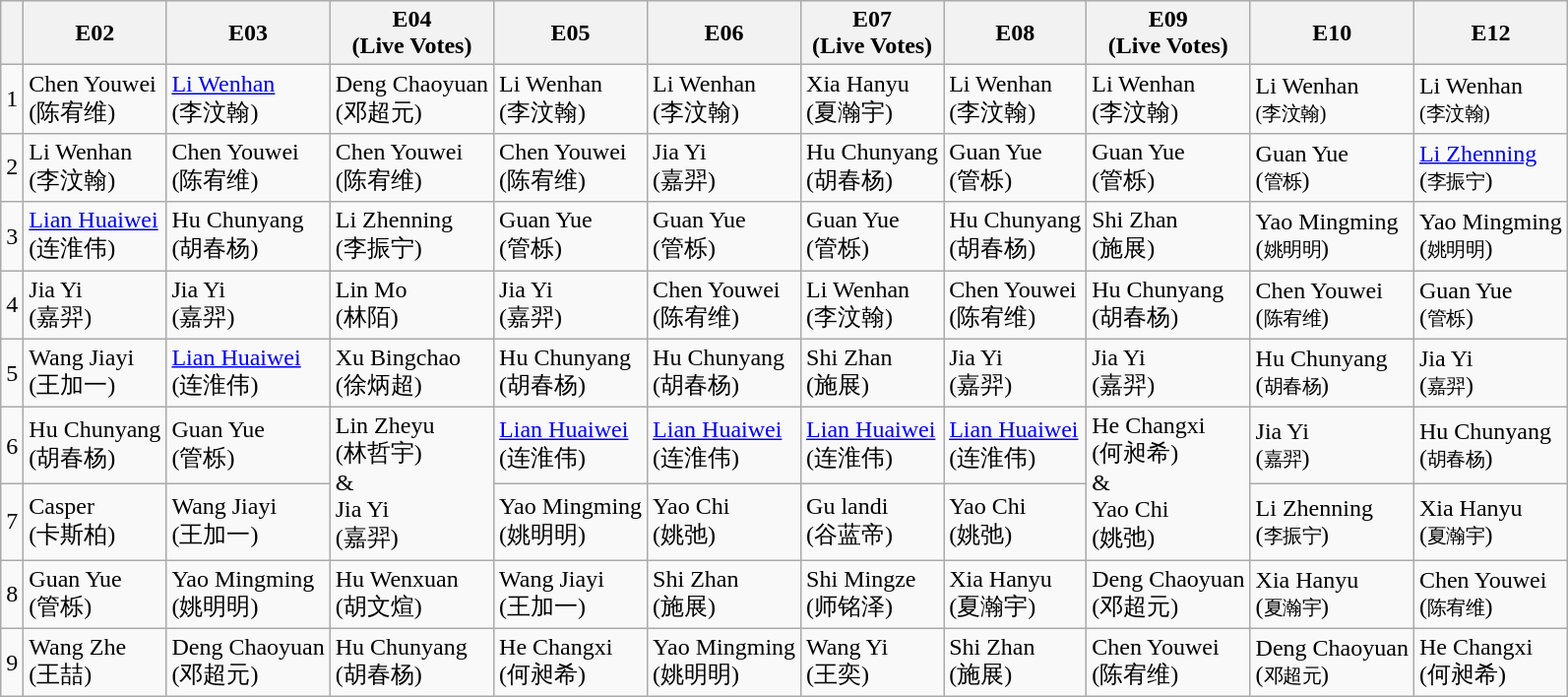<table class="wikitable">
<tr>
<th></th>
<th>E02</th>
<th>E03</th>
<th>E04<br>(Live Votes)</th>
<th>E05</th>
<th>E06</th>
<th>E07<br>(Live Votes)</th>
<th>E08</th>
<th>E09<br>(Live Votes)</th>
<th>E10</th>
<th>E12</th>
</tr>
<tr>
<td>1</td>
<td>Chen Youwei<br>(陈宥维)</td>
<td><a href='#'>Li Wenhan</a><br>(李汶翰)</td>
<td>Deng Chaoyuan<br>(邓超元)</td>
<td>Li Wenhan<br>(李汶翰)</td>
<td>Li Wenhan<br>(李汶翰)</td>
<td>Xia Hanyu<br>(夏瀚宇)</td>
<td>Li Wenhan<br>(李汶翰)</td>
<td>Li Wenhan<br>(李汶翰)</td>
<td>Li Wenhan<br><small>(李汶翰)</small></td>
<td>Li Wenhan<br><small>(李汶翰)</small></td>
</tr>
<tr>
<td>2</td>
<td>Li Wenhan<br>(李汶翰)</td>
<td>Chen Youwei<br>(陈宥维)</td>
<td>Chen Youwei<br>(陈宥维)</td>
<td>Chen Youwei<br>(陈宥维)</td>
<td>Jia Yi<br>(嘉羿)</td>
<td>Hu Chunyang<br>(胡春杨)</td>
<td>Guan Yue<br>(管栎)</td>
<td>Guan Yue<br>(管栎)</td>
<td>Guan Yue<br>(<small>管栎</small>)</td>
<td><a href='#'>Li Zhenning</a><br>(<small>李振宁</small>)</td>
</tr>
<tr>
<td>3</td>
<td><a href='#'>Lian Huaiwei</a><br>(连淮伟)</td>
<td>Hu Chunyang<br>(胡春杨)</td>
<td>Li Zhenning<br>(李振宁)</td>
<td>Guan Yue<br>(管栎)</td>
<td>Guan Yue<br>(管栎)</td>
<td>Guan Yue<br>(管栎)</td>
<td>Hu Chunyang<br>(胡春杨)</td>
<td>Shi Zhan<br>(施展)</td>
<td>Yao Mingming<br>(<small>姚明明</small>)</td>
<td>Yao Mingming<br>(<small>姚明明</small>)</td>
</tr>
<tr>
<td>4</td>
<td>Jia Yi<br>(嘉羿)</td>
<td>Jia Yi<br>(嘉羿)</td>
<td>Lin Mo<br>(林陌)</td>
<td>Jia Yi<br>(嘉羿)</td>
<td>Chen Youwei<br>(陈宥维)</td>
<td>Li Wenhan<br>(李汶翰)</td>
<td>Chen Youwei<br>(陈宥维)</td>
<td>Hu Chunyang<br>(胡春杨)</td>
<td>Chen Youwei<br>(<small>陈宥维</small>)</td>
<td>Guan Yue<br>(<small>管栎</small>)</td>
</tr>
<tr>
<td>5</td>
<td>Wang Jiayi<br>(王加一)</td>
<td><a href='#'>Lian Huaiwei</a><br>(连淮伟)</td>
<td>Xu Bingchao<br>(徐炳超)</td>
<td>Hu Chunyang<br>(胡春杨)</td>
<td>Hu Chunyang<br>(胡春杨)</td>
<td>Shi Zhan<br>(施展)</td>
<td>Jia Yi<br>(嘉羿)</td>
<td>Jia Yi<br>(嘉羿)</td>
<td>Hu Chunyang<br>(<small>胡春杨</small>)</td>
<td>Jia Yi<br>(<small>嘉羿</small>)</td>
</tr>
<tr>
<td>6</td>
<td>Hu Chunyang<br>(胡春杨)</td>
<td>Guan Yue<br>(管栎)</td>
<td rowspan="2">Lin Zheyu<br>(林哲宇)<br>&<br>Jia Yi<br>(嘉羿)</td>
<td><a href='#'>Lian Huaiwei</a><br>(连淮伟)</td>
<td><a href='#'>Lian Huaiwei</a><br>(连淮伟)</td>
<td><a href='#'>Lian Huaiwei</a><br>(连淮伟)</td>
<td><a href='#'>Lian Huaiwei</a><br>(连淮伟)</td>
<td rowspan="2">He Changxi<br>(何昶希)<br>&<br>Yao Chi<br>(姚弛)</td>
<td>Jia Yi<br>(<small>嘉羿</small>)</td>
<td>Hu Chunyang<br>(<small>胡春杨</small>)</td>
</tr>
<tr>
<td>7</td>
<td>Casper<br>(卡斯柏)</td>
<td>Wang Jiayi<br>(王加一)</td>
<td>Yao Mingming<br>(姚明明)</td>
<td>Yao Chi<br>(姚弛)</td>
<td>Gu landi<br>(谷蓝帝)</td>
<td>Yao Chi<br>(姚弛)</td>
<td>Li Zhenning<br>(<small>李振宁</small>)</td>
<td>Xia Hanyu<br>(<small>夏瀚宇</small>)</td>
</tr>
<tr>
<td>8</td>
<td>Guan Yue<br>(管栎)</td>
<td>Yao Mingming<br>(姚明明)</td>
<td>Hu Wenxuan<br>(胡文煊)</td>
<td>Wang Jiayi<br>(王加一)</td>
<td>Shi Zhan<br>(施展)</td>
<td>Shi Mingze<br>(师铭泽)</td>
<td>Xia Hanyu<br>(夏瀚宇)</td>
<td>Deng Chaoyuan<br>(邓超元)</td>
<td>Xia Hanyu<br>(<small>夏瀚宇</small>)</td>
<td>Chen Youwei<br>(<small>陈宥维</small>)</td>
</tr>
<tr>
<td>9</td>
<td>Wang Zhe<br>(王喆)</td>
<td>Deng Chaoyuan<br>(邓超元)</td>
<td>Hu Chunyang<br>(胡春杨)</td>
<td>He Changxi<br>(何昶希)</td>
<td>Yao Mingming<br>(姚明明)</td>
<td>Wang Yi<br>(王奕)</td>
<td>Shi Zhan<br>(施展)</td>
<td>Chen Youwei<br>(陈宥维)</td>
<td>Deng Chaoyuan<br>(<small>邓超元</small>)</td>
<td>He Changxi<br>(何昶希)</td>
</tr>
</table>
